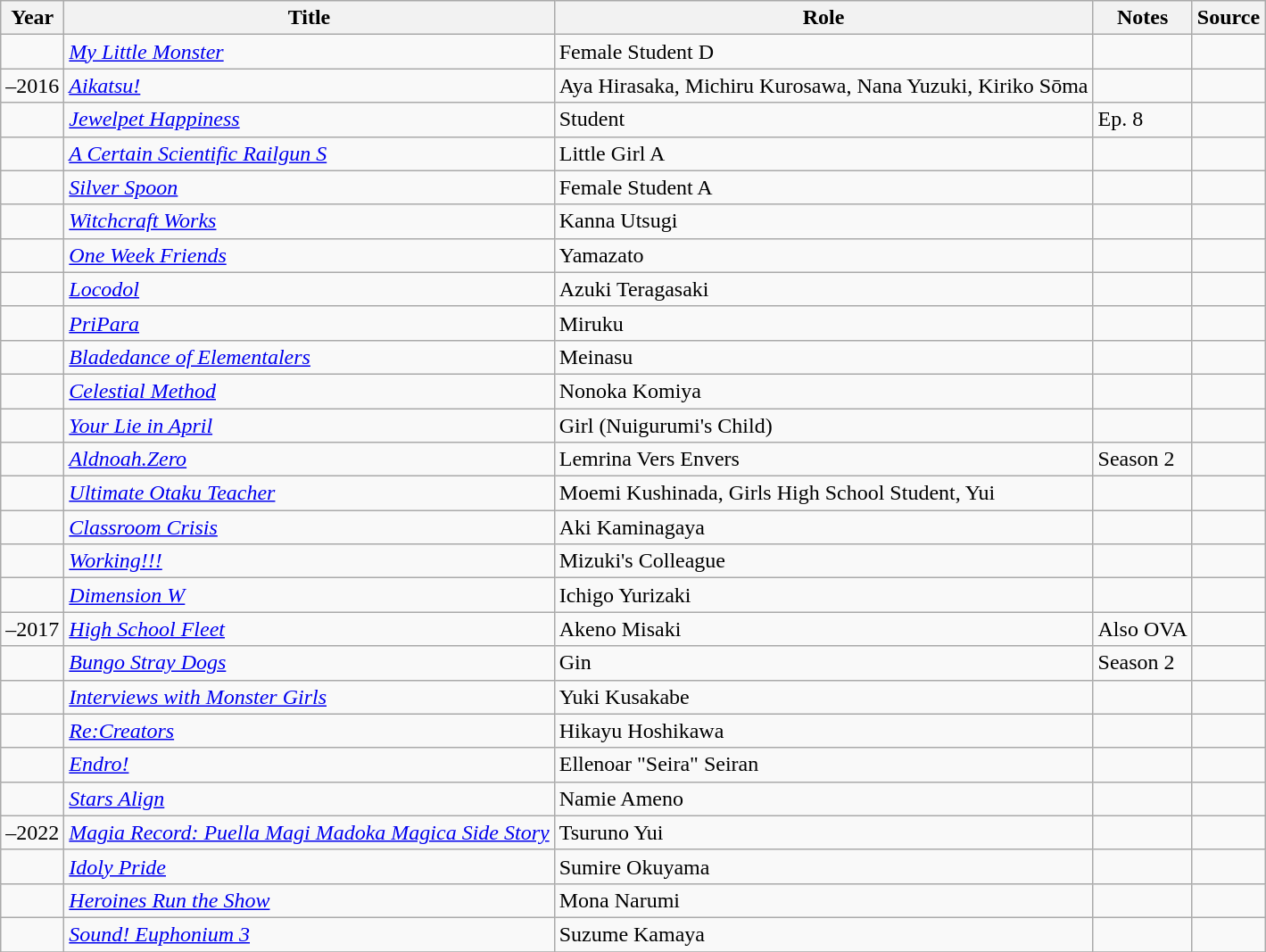<table class="wikitable sortable plainrowheaders">
<tr>
<th>Year</th>
<th>Title</th>
<th>Role</th>
<th class="unsortable">Notes</th>
<th class="unsortable">Source</th>
</tr>
<tr>
<td></td>
<td><em><a href='#'>My Little Monster</a></em></td>
<td>Female Student D</td>
<td></td>
<td></td>
</tr>
<tr>
<td>–2016</td>
<td><em><a href='#'>Aikatsu!</a></em></td>
<td>Aya Hirasaka, Michiru Kurosawa, Nana Yuzuki, Kiriko Sōma</td>
<td></td>
<td></td>
</tr>
<tr>
<td></td>
<td><em><a href='#'>Jewelpet Happiness</a></em></td>
<td>Student</td>
<td>Ep. 8</td>
<td></td>
</tr>
<tr>
<td></td>
<td><em><a href='#'>A Certain Scientific Railgun S</a></em></td>
<td>Little Girl A</td>
<td></td>
<td></td>
</tr>
<tr>
<td></td>
<td><em><a href='#'>Silver Spoon</a></em></td>
<td>Female Student A</td>
<td></td>
<td></td>
</tr>
<tr>
<td></td>
<td><em><a href='#'>Witchcraft Works</a></em></td>
<td>Kanna Utsugi</td>
<td></td>
<td></td>
</tr>
<tr>
<td></td>
<td><em><a href='#'>One Week Friends</a></em></td>
<td>Yamazato</td>
<td></td>
<td></td>
</tr>
<tr>
<td></td>
<td><em><a href='#'>Locodol</a></em></td>
<td>Azuki Teragasaki</td>
<td></td>
<td></td>
</tr>
<tr>
<td></td>
<td><em><a href='#'>PriPara</a></em></td>
<td>Miruku</td>
<td></td>
<td></td>
</tr>
<tr>
<td></td>
<td><em><a href='#'>Bladedance of Elementalers</a></em></td>
<td>Meinasu</td>
<td></td>
<td></td>
</tr>
<tr>
<td></td>
<td><em><a href='#'>Celestial Method</a></em></td>
<td>Nonoka Komiya</td>
<td></td>
<td></td>
</tr>
<tr>
<td></td>
<td><em><a href='#'>Your Lie in April</a></em></td>
<td>Girl (Nuigurumi's Child)</td>
<td></td>
<td></td>
</tr>
<tr>
<td></td>
<td><em><a href='#'>Aldnoah.Zero</a></em></td>
<td>Lemrina Vers Envers</td>
<td>Season 2</td>
<td></td>
</tr>
<tr>
<td></td>
<td><em><a href='#'>Ultimate Otaku Teacher</a></em></td>
<td>Moemi Kushinada, Girls High School Student, Yui</td>
<td></td>
<td></td>
</tr>
<tr>
<td></td>
<td><em><a href='#'>Classroom Crisis</a></em></td>
<td>Aki Kaminagaya</td>
<td></td>
<td></td>
</tr>
<tr>
<td></td>
<td><em><a href='#'>Working!!!</a></em></td>
<td>Mizuki's Colleague</td>
<td></td>
<td></td>
</tr>
<tr>
<td></td>
<td><em><a href='#'>Dimension W</a></em></td>
<td>Ichigo Yurizaki</td>
<td></td>
<td></td>
</tr>
<tr>
<td>–2017</td>
<td><em><a href='#'>High School Fleet</a></em></td>
<td>Akeno Misaki</td>
<td>Also OVA</td>
<td></td>
</tr>
<tr>
<td></td>
<td><em><a href='#'>Bungo Stray Dogs</a></em></td>
<td>Gin</td>
<td>Season 2</td>
<td></td>
</tr>
<tr>
<td></td>
<td><em><a href='#'>Interviews with Monster Girls</a></em></td>
<td>Yuki Kusakabe</td>
<td></td>
<td></td>
</tr>
<tr>
<td></td>
<td><em><a href='#'>Re:Creators</a></em></td>
<td>Hikayu Hoshikawa</td>
<td></td>
<td></td>
</tr>
<tr>
<td></td>
<td><em><a href='#'>Endro!</a></em></td>
<td>Ellenoar "Seira" Seiran</td>
<td></td>
<td></td>
</tr>
<tr>
<td></td>
<td><em><a href='#'>Stars Align</a></em></td>
<td>Namie Ameno</td>
<td></td>
<td></td>
</tr>
<tr>
<td>–2022</td>
<td><em><a href='#'>Magia Record: Puella Magi Madoka Magica Side Story</a></em></td>
<td>Tsuruno Yui</td>
<td></td>
<td></td>
</tr>
<tr>
<td></td>
<td><em><a href='#'>Idoly Pride</a></em></td>
<td>Sumire Okuyama</td>
<td></td>
<td></td>
</tr>
<tr>
<td></td>
<td><em><a href='#'>Heroines Run the Show</a></em></td>
<td>Mona Narumi</td>
<td></td>
<td></td>
</tr>
<tr>
<td></td>
<td><em><a href='#'>Sound! Euphonium 3</a></em></td>
<td>Suzume Kamaya</td>
<td></td>
<td></td>
</tr>
<tr>
</tr>
</table>
